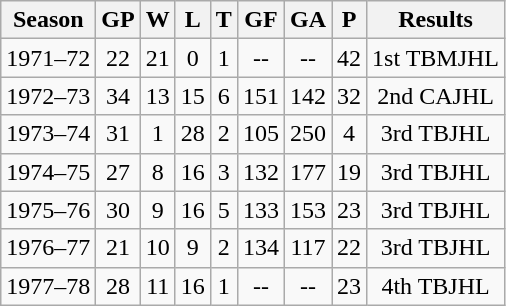<table class="wikitable">
<tr>
<th>Season</th>
<th>GP</th>
<th>W</th>
<th>L</th>
<th>T</th>
<th>GF</th>
<th>GA</th>
<th>P</th>
<th>Results</th>
</tr>
<tr align="center">
<td>1971–72</td>
<td>22</td>
<td>21</td>
<td>0</td>
<td>1</td>
<td>--</td>
<td>--</td>
<td>42</td>
<td>1st TBMJHL</td>
</tr>
<tr align="center">
<td>1972–73</td>
<td>34</td>
<td>13</td>
<td>15</td>
<td>6</td>
<td>151</td>
<td>142</td>
<td>32</td>
<td>2nd CAJHL</td>
</tr>
<tr align="center">
<td>1973–74</td>
<td>31</td>
<td>1</td>
<td>28</td>
<td>2</td>
<td>105</td>
<td>250</td>
<td>4</td>
<td>3rd TBJHL</td>
</tr>
<tr align="center">
<td>1974–75</td>
<td>27</td>
<td>8</td>
<td>16</td>
<td>3</td>
<td>132</td>
<td>177</td>
<td>19</td>
<td>3rd TBJHL</td>
</tr>
<tr align="center">
<td>1975–76</td>
<td>30</td>
<td>9</td>
<td>16</td>
<td>5</td>
<td>133</td>
<td>153</td>
<td>23</td>
<td>3rd TBJHL</td>
</tr>
<tr align="center">
<td>1976–77</td>
<td>21</td>
<td>10</td>
<td>9</td>
<td>2</td>
<td>134</td>
<td>117</td>
<td>22</td>
<td>3rd TBJHL</td>
</tr>
<tr align="center">
<td>1977–78</td>
<td>28</td>
<td>11</td>
<td>16</td>
<td>1</td>
<td>--</td>
<td>--</td>
<td>23</td>
<td>4th TBJHL</td>
</tr>
</table>
